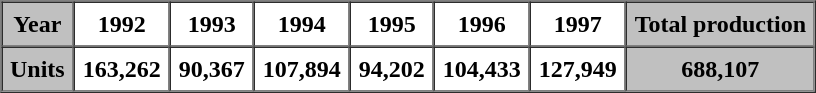<table border="1" cellpadding="5" cellspacing="0" align="center">
<tr>
<th style="background:#C0C0C0;">Year</th>
<th>1992</th>
<th>1993</th>
<th>1994</th>
<th>1995</th>
<th>1996</th>
<th>1997</th>
<th style="background:#C0C0C0;">Total production</th>
</tr>
<tr>
<th style="background:#C0C0C0;">Units</th>
<th>163,262</th>
<th>90,367</th>
<th>107,894</th>
<th>94,202</th>
<th>104,433</th>
<th>127,949</th>
<th style="background:#C0C0C0;">688,107</th>
</tr>
</table>
